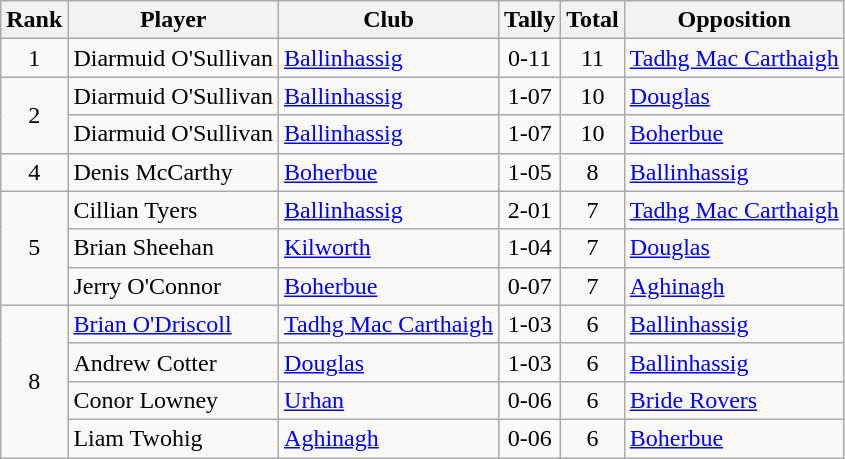<table class="wikitable">
<tr>
<th>Rank</th>
<th>Player</th>
<th>Club</th>
<th>Tally</th>
<th>Total</th>
<th>Opposition</th>
</tr>
<tr>
<td rowspan="1" style="text-align:center;">1</td>
<td>Diarmuid O'Sullivan</td>
<td><a href='#'>Ballinhassig</a></td>
<td align=center>0-11</td>
<td align=center>11</td>
<td><a href='#'>Tadhg Mac Carthaigh</a></td>
</tr>
<tr>
<td rowspan="2" style="text-align:center;">2</td>
<td>Diarmuid O'Sullivan</td>
<td><a href='#'>Ballinhassig</a></td>
<td align=center>1-07</td>
<td align=center>10</td>
<td><a href='#'>Douglas</a></td>
</tr>
<tr>
<td>Diarmuid O'Sullivan</td>
<td><a href='#'>Ballinhassig</a></td>
<td align=center>1-07</td>
<td align=center>10</td>
<td><a href='#'>Boherbue</a></td>
</tr>
<tr>
<td rowspan="1" style="text-align:center;">4</td>
<td>Denis McCarthy</td>
<td><a href='#'>Boherbue</a></td>
<td align=center>1-05</td>
<td align=center>8</td>
<td><a href='#'>Ballinhassig</a></td>
</tr>
<tr>
<td rowspan="3" style="text-align:center;">5</td>
<td>Cillian Tyers</td>
<td><a href='#'>Ballinhassig</a></td>
<td align=center>2-01</td>
<td align=center>7</td>
<td><a href='#'>Tadhg Mac Carthaigh</a></td>
</tr>
<tr>
<td>Brian Sheehan</td>
<td><a href='#'>Kilworth</a></td>
<td align=center>1-04</td>
<td align=center>7</td>
<td><a href='#'>Douglas</a></td>
</tr>
<tr>
<td>Jerry O'Connor</td>
<td><a href='#'>Boherbue</a></td>
<td align=center>0-07</td>
<td align=center>7</td>
<td><a href='#'>Aghinagh</a></td>
</tr>
<tr>
<td rowspan="4" style="text-align:center;">8</td>
<td><a href='#'>Brian O'Driscoll</a></td>
<td><a href='#'>Tadhg Mac Carthaigh</a></td>
<td align=center>1-03</td>
<td align=center>6</td>
<td><a href='#'>Ballinhassig</a></td>
</tr>
<tr>
<td>Andrew Cotter</td>
<td><a href='#'>Douglas</a></td>
<td align=center>1-03</td>
<td align=center>6</td>
<td><a href='#'>Ballinhassig</a></td>
</tr>
<tr>
<td>Conor Lowney</td>
<td><a href='#'>Urhan</a></td>
<td align=center>0-06</td>
<td align=center>6</td>
<td><a href='#'>Bride Rovers</a></td>
</tr>
<tr>
<td>Liam Twohig</td>
<td><a href='#'>Aghinagh</a></td>
<td align=center>0-06</td>
<td align=center>6</td>
<td><a href='#'>Boherbue</a></td>
</tr>
</table>
